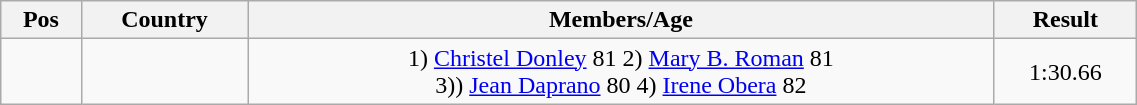<table class="wikitable"  style="text-align:center; width:60%;">
<tr>
<th>Pos</th>
<th>Country</th>
<th>Members/Age</th>
<th>Result</th>
</tr>
<tr>
<td align=center></td>
<td align=left></td>
<td>1) <a href='#'>Christel Donley</a> 81 2) <a href='#'>Mary B. Roman</a> 81<br>3)) <a href='#'>Jean Daprano</a> 80 4) <a href='#'>Irene Obera</a> 82</td>
<td>1:30.66</td>
</tr>
</table>
